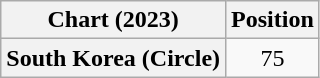<table class="wikitable plainrowheaders" style="text-align:center">
<tr>
<th scope="col">Chart (2023)</th>
<th scope="col">Position</th>
</tr>
<tr>
<th scope="row">South Korea (Circle)</th>
<td>75</td>
</tr>
</table>
